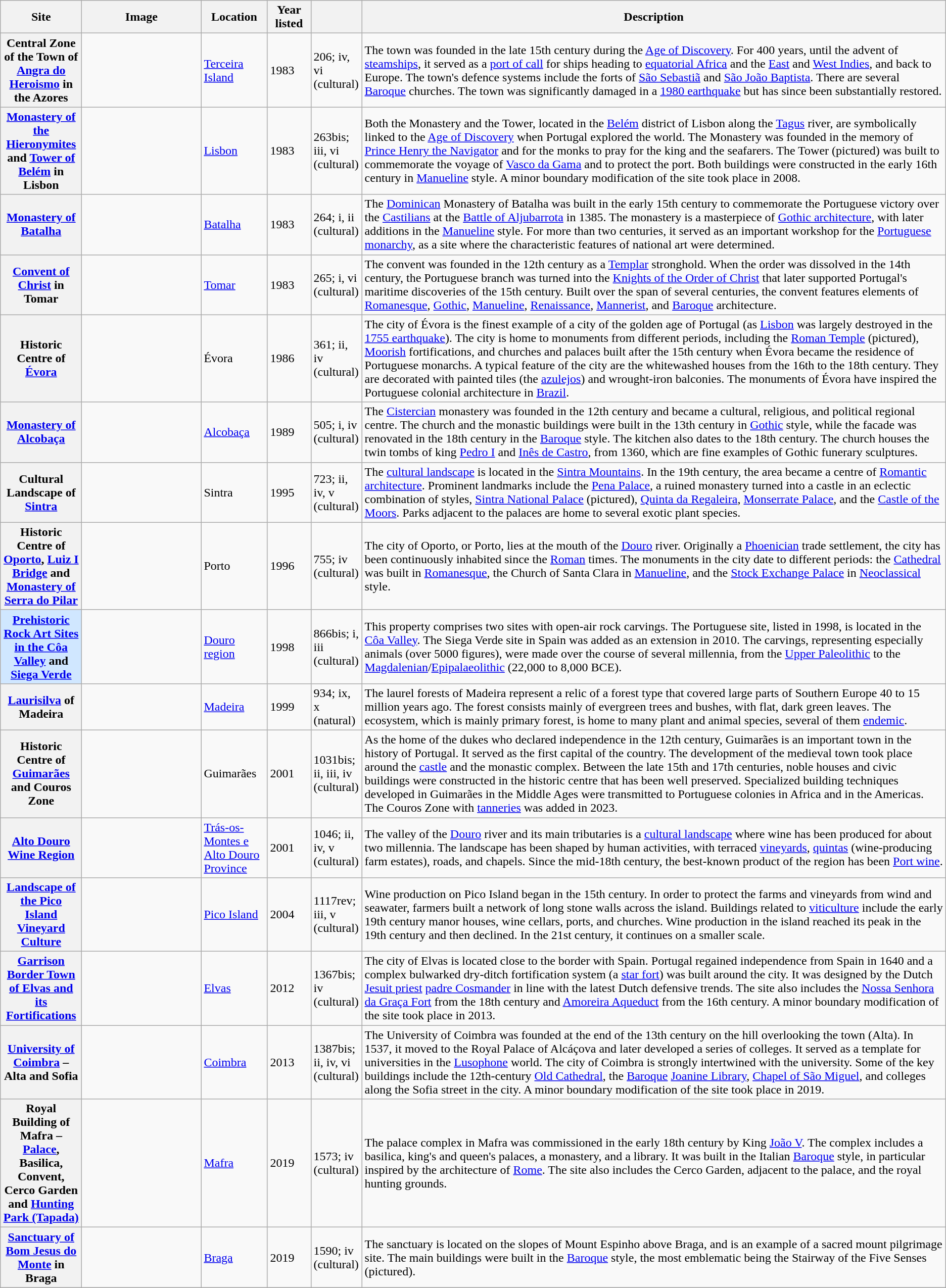<table class="wikitable sortable plainrowheaders">
<tr>
<th style="width:100px;" scope="col">Site</th>
<th class="unsortable" style="width:150px;" scope="col">Image</th>
<th style="width:80px;" scope="col">Location</th>
<th style="width:50px;" scope="col">Year listed</th>
<th style="width:60px;" scope="col" data-sort-type="number"></th>
<th scope="col" class="unsortable">Description</th>
</tr>
<tr>
<th scope="row">Central Zone of the Town of <a href='#'>Angra do Heroismo</a> in the Azores</th>
<td></td>
<td><a href='#'>Terceira Island</a></td>
<td>1983</td>
<td>206; iv, vi (cultural)</td>
<td>The town was founded in the late 15th century during the <a href='#'>Age of Discovery</a>. For 400 years, until the advent of <a href='#'>steamships</a>, it served as a <a href='#'>port of call</a> for ships heading to <a href='#'>equatorial Africa</a> and the <a href='#'>East</a> and <a href='#'>West Indies</a>, and back to Europe. The town's defence systems include the forts of <a href='#'>São Sebastiã</a> and <a href='#'>São João Baptista</a>. There are several <a href='#'>Baroque</a> churches. The town was significantly damaged in a <a href='#'>1980 earthquake</a> but has since been substantially restored.</td>
</tr>
<tr>
<th scope="row"><a href='#'>Monastery of the Hieronymites</a> and <a href='#'>Tower of Belém</a> in Lisbon</th>
<td></td>
<td><a href='#'>Lisbon</a></td>
<td>1983</td>
<td>263bis; iii, vi (cultural)</td>
<td>Both the Monastery and the Tower, located in the <a href='#'>Belém</a> district of Lisbon along the <a href='#'>Tagus</a> river, are symbolically linked to the <a href='#'>Age of Discovery</a> when Portugal explored the world. The Monastery was founded in the memory of <a href='#'>Prince Henry the Navigator</a> and for the monks to pray for the king and the seafarers. The Tower (pictured) was built to commemorate the voyage of <a href='#'>Vasco da Gama</a> and to protect the port. Both buildings were constructed in the early 16th century in <a href='#'>Manueline</a> style. A minor boundary modification of the site took place in 2008.</td>
</tr>
<tr>
<th scope="row"><a href='#'>Monastery of Batalha</a></th>
<td></td>
<td><a href='#'>Batalha</a></td>
<td>1983</td>
<td>264; i, ii (cultural)</td>
<td>The <a href='#'>Dominican</a> Monastery of Batalha was built in the early 15th century to commemorate the Portuguese victory over the <a href='#'>Castilians</a> at the <a href='#'>Battle of Aljubarrota</a> in 1385. The monastery is a masterpiece of <a href='#'>Gothic architecture</a>, with later additions in the <a href='#'>Manueline</a> style. For more than two centuries, it served as an important workshop for the <a href='#'>Portuguese monarchy</a>, as a site where the characteristic features of national art were determined.</td>
</tr>
<tr>
<th scope="row"><a href='#'>Convent of Christ</a> in Tomar</th>
<td></td>
<td><a href='#'>Tomar</a></td>
<td>1983</td>
<td>265; i, vi (cultural)</td>
<td>The convent was founded in the 12th century as a <a href='#'>Templar</a> stronghold. When the order was dissolved in the 14th century, the Portuguese branch was turned into the <a href='#'>Knights of the Order of Christ</a> that later supported Portugal's maritime discoveries of the 15th century. Built over the span of several centuries, the convent features elements of <a href='#'>Romanesque</a>, <a href='#'>Gothic</a>, <a href='#'>Manueline</a>, <a href='#'>Renaissance</a>, <a href='#'>Mannerist</a>, and <a href='#'>Baroque</a> architecture.</td>
</tr>
<tr>
<th scope="row">Historic Centre of <a href='#'>Évora</a></th>
<td></td>
<td>Évora</td>
<td>1986</td>
<td>361; ii, iv (cultural)</td>
<td>The city of Évora is the finest example of a city of the golden age of Portugal (as <a href='#'>Lisbon</a> was largely destroyed in the <a href='#'>1755 earthquake</a>). The city is home to monuments from different periods, including the <a href='#'>Roman Temple</a> (pictured), <a href='#'>Moorish</a> fortifications, and churches and palaces built after the 15th century when Évora became the residence of Portuguese monarchs. A typical feature of the city are the whitewashed houses from the 16th to the 18th century. They are decorated with painted tiles (the <a href='#'>azulejos</a>) and wrought-iron balconies. The monuments of Évora have inspired the  Portuguese colonial architecture in <a href='#'>Brazil</a>.</td>
</tr>
<tr>
<th scope="row"><a href='#'>Monastery of Alcobaça</a></th>
<td></td>
<td><a href='#'>Alcobaça</a></td>
<td>1989</td>
<td>505; i, iv (cultural)</td>
<td>The <a href='#'>Cistercian</a> monastery was founded in the 12th century and became a cultural, religious, and political regional centre. The church and the monastic buildings were built in the 13th century in <a href='#'>Gothic</a> style, while the facade was renovated in the 18th century in the <a href='#'>Baroque</a> style. The kitchen also dates to the 18th century. The church houses the twin tombs of king <a href='#'>Pedro I</a> and <a href='#'>Inês de Castro</a>, from 1360, which are fine examples of Gothic funerary sculptures.</td>
</tr>
<tr>
<th scope="row">Cultural Landscape of <a href='#'>Sintra</a></th>
<td></td>
<td>Sintra</td>
<td>1995</td>
<td>723; ii, iv, v (cultural)</td>
<td>The <a href='#'>cultural landscape</a> is located in the <a href='#'>Sintra Mountains</a>. In the 19th century, the area became a centre of <a href='#'>Romantic architecture</a>. Prominent landmarks include the <a href='#'>Pena Palace</a>, a ruined monastery turned into a castle in an eclectic combination of styles, <a href='#'>Sintra National Palace</a> (pictured), <a href='#'>Quinta da Regaleira</a>, <a href='#'>Monserrate Palace</a>, and the <a href='#'>Castle of the Moors</a>. Parks adjacent to the palaces are home to several exotic plant species.</td>
</tr>
<tr>
<th scope="row">Historic Centre of <a href='#'>Oporto</a>, <a href='#'>Luiz I Bridge</a> and <a href='#'>Monastery of Serra do Pilar</a></th>
<td></td>
<td>Porto</td>
<td>1996</td>
<td>755; iv (cultural)</td>
<td>The city of Oporto, or Porto, lies at the mouth of the <a href='#'>Douro</a> river. Originally a <a href='#'>Phoenician</a> trade settlement, the city has been continuously inhabited since the <a href='#'>Roman</a> times. The monuments in the city date to different periods: the <a href='#'>Cathedral</a> was built in <a href='#'>Romanesque</a>, the Church of Santa Clara in <a href='#'>Manueline</a>, and the <a href='#'>Stock Exchange Palace</a> in <a href='#'>Neoclassical</a> style.</td>
</tr>
<tr>
<th scope="row" style="background:#D0E7FF;"><a href='#'>Prehistoric Rock Art Sites in the Côa Valley</a> and <a href='#'>Siega Verde</a></th>
<td></td>
<td><a href='#'>Douro region</a></td>
<td>1998</td>
<td>866bis; i, iii (cultural)</td>
<td>This property comprises two sites with open-air rock carvings. The Portuguese site, listed in 1998, is located in the <a href='#'>Côa Valley</a>. The Siega Verde site in Spain was added as an extension in 2010. The carvings, representing especially animals (over 5000 figures), were made over the course of several millennia, from the <a href='#'>Upper Paleolithic</a> to the <a href='#'>Magdalenian</a>/<a href='#'>Epipalaeolithic</a> (22,000 to 8,000 BCE).</td>
</tr>
<tr>
<th scope="row"><a href='#'>Laurisilva</a> of Madeira</th>
<td></td>
<td><a href='#'>Madeira</a></td>
<td>1999</td>
<td>934; ix, x (natural)</td>
<td>The laurel forests of Madeira represent a relic of a forest type that covered large parts of Southern Europe 40 to 15 million years ago. The forest consists mainly of evergreen trees and bushes, with flat, dark green leaves. The ecosystem, which is mainly primary forest, is home to many plant and animal species, several of them <a href='#'>endemic</a>.</td>
</tr>
<tr>
<th scope="row">Historic Centre of <a href='#'>Guimarães</a> and Couros Zone</th>
<td></td>
<td>Guimarães</td>
<td>2001</td>
<td>1031bis; ii, iii, iv (cultural)</td>
<td>As the home of the dukes who declared independence in the 12th century, Guimarães is an important town in the history of Portugal. It served as the first capital of the country. The development of the medieval town took place around the <a href='#'>castle</a> and the monastic complex. Between the late 15th and 17th centuries, noble houses and civic buildings were constructed in the historic centre that has been well preserved. Specialized building techniques developed in Guimarães in the Middle Ages were transmitted to Portuguese colonies in Africa and in the Americas. The Couros Zone with <a href='#'>tanneries</a> was added in 2023.</td>
</tr>
<tr>
<th scope="row"><a href='#'>Alto Douro Wine Region</a></th>
<td></td>
<td><a href='#'>Trás-os-Montes e Alto Douro Province</a></td>
<td>2001</td>
<td>1046; ii, iv, v (cultural)</td>
<td>The valley of the <a href='#'>Douro</a> river and its main tributaries is a <a href='#'>cultural landscape</a> where wine has been produced for about two millennia. The landscape has been shaped by human activities, with terraced <a href='#'>vineyards</a>, <a href='#'>quintas</a> (wine-producing farm estates), roads, and chapels. Since the mid-18th century, the best-known product of the region has been <a href='#'>Port wine</a>.</td>
</tr>
<tr>
<th scope="row"><a href='#'>Landscape of the Pico Island Vineyard Culture</a></th>
<td></td>
<td><a href='#'>Pico Island</a></td>
<td>2004</td>
<td>1117rev; iii, v (cultural)</td>
<td>Wine production on Pico Island began in the 15th century. In order to protect the farms and vineyards from wind and seawater, farmers built a network of long stone walls across the island. Buildings related to <a href='#'>viticulture</a> include the early 19th century manor houses, wine cellars, ports, and churches. Wine production in the island reached its peak in the 19th century and then declined. In the 21st century, it continues on a smaller scale.</td>
</tr>
<tr>
<th scope="row"><a href='#'>Garrison Border Town of Elvas and its Fortifications</a></th>
<td></td>
<td><a href='#'>Elvas</a></td>
<td>2012</td>
<td>1367bis; iv (cultural)</td>
<td>The city of Elvas is located close to the border with Spain. Portugal regained independence from Spain in 1640 and a complex bulwarked dry-ditch fortification system (a <a href='#'>star fort</a>) was built around the city. It was designed by the Dutch <a href='#'>Jesuit priest</a> <a href='#'>padre Cosmander</a> in line with the latest Dutch defensive trends. The site also includes the <a href='#'>Nossa Senhora da Graça Fort</a> from the 18th century and <a href='#'>Amoreira Aqueduct</a> from the 16th century. A minor boundary modification of the site took place in 2013.</td>
</tr>
<tr>
<th scope="row"><a href='#'>University of Coimbra</a> – Alta and Sofia</th>
<td></td>
<td><a href='#'>Coimbra</a></td>
<td>2013</td>
<td>1387bis; ii, iv, vi (cultural)</td>
<td>The University of Coimbra was founded at the end of the 13th century on the hill overlooking the town (Alta). In 1537, it moved to the Royal Palace of Alcáçova and later developed a series of colleges. It served as a template for universities in the <a href='#'>Lusophone</a> world. The city of Coimbra is strongly intertwined with the university. Some of the key buildings include the 12th-century <a href='#'>Old Cathedral</a>, the <a href='#'>Baroque</a> <a href='#'>Joanine Library</a>, <a href='#'>Chapel of São Miguel</a>, and colleges along the Sofia street in the city. A minor boundary modification of the site took place in 2019.</td>
</tr>
<tr>
<th scope="row">Royal Building of Mafra – <a href='#'>Palace</a>, Basilica, Convent, Cerco Garden and <a href='#'>Hunting Park (Tapada)</a></th>
<td></td>
<td><a href='#'>Mafra</a></td>
<td>2019</td>
<td>1573; iv (cultural)</td>
<td>The palace complex in Mafra was commissioned in the early 18th century by King <a href='#'>João V</a>. The complex includes a basilica, king's and queen's palaces, a monastery, and a library. It was built in the Italian <a href='#'>Baroque</a> style, in particular inspired by the architecture of <a href='#'>Rome</a>. The site also includes the Cerco Garden, adjacent to the palace, and the royal hunting grounds.</td>
</tr>
<tr>
<th scope="row"><a href='#'>Sanctuary of Bom Jesus do Monte</a> in Braga</th>
<td></td>
<td><a href='#'>Braga</a></td>
<td>2019</td>
<td>1590; iv (cultural)</td>
<td>The sanctuary is located on the slopes of Mount Espinho above Braga, and is an example of a sacred mount pilgrimage site. The main buildings were built in the <a href='#'>Baroque</a> style, the most emblematic being the Stairway of the Five Senses (pictured).</td>
</tr>
<tr>
</tr>
</table>
